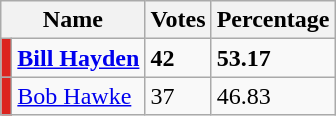<table class="wikitable">
<tr>
<th colspan="2">Name</th>
<th>Votes</th>
<th>Percentage</th>
</tr>
<tr>
<td style="background:#DC241F"></td>
<td><strong><a href='#'>Bill Hayden</a></strong></td>
<td><strong>42</strong></td>
<td><strong>53.17</strong></td>
</tr>
<tr>
<td style="background:#DC241F"></td>
<td><a href='#'>Bob Hawke</a></td>
<td>37</td>
<td>46.83</td>
</tr>
</table>
